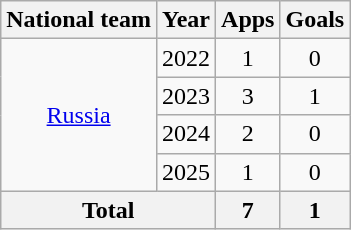<table class="wikitable" style="text-align:center">
<tr>
<th>National team</th>
<th>Year</th>
<th>Apps</th>
<th>Goals</th>
</tr>
<tr>
<td rowspan="4"><a href='#'>Russia</a></td>
<td>2022</td>
<td>1</td>
<td>0</td>
</tr>
<tr>
<td>2023</td>
<td>3</td>
<td>1</td>
</tr>
<tr>
<td>2024</td>
<td>2</td>
<td>0</td>
</tr>
<tr>
<td>2025</td>
<td>1</td>
<td>0</td>
</tr>
<tr>
<th colspan="2">Total</th>
<th>7</th>
<th>1</th>
</tr>
</table>
